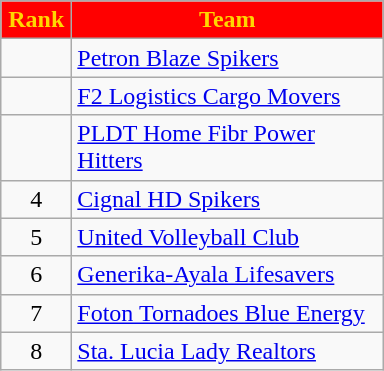<table class="wikitable" style="text-align: center;">
<tr>
<th width=40 style="background:#FF0000; color:#FFD700;">Rank</th>
<th width=200 style="background:#FF0000; color:#FFD700;">Team</th>
</tr>
<tr>
<td></td>
<td align="left"><a href='#'>Petron Blaze Spikers</a></td>
</tr>
<tr>
<td></td>
<td align="left"><a href='#'>F2 Logistics Cargo Movers</a></td>
</tr>
<tr>
<td></td>
<td align="left"><a href='#'>PLDT Home Fibr Power Hitters</a></td>
</tr>
<tr>
<td>4</td>
<td align="left"><a href='#'>Cignal HD Spikers</a></td>
</tr>
<tr>
<td>5</td>
<td align="left"><a href='#'>United Volleyball Club</a></td>
</tr>
<tr>
<td>6</td>
<td align="left"><a href='#'>Generika-Ayala Lifesavers</a></td>
</tr>
<tr>
<td>7</td>
<td align="left"><a href='#'>Foton Tornadoes Blue Energy</a></td>
</tr>
<tr>
<td>8</td>
<td align="left"><a href='#'>Sta. Lucia Lady Realtors</a></td>
</tr>
</table>
